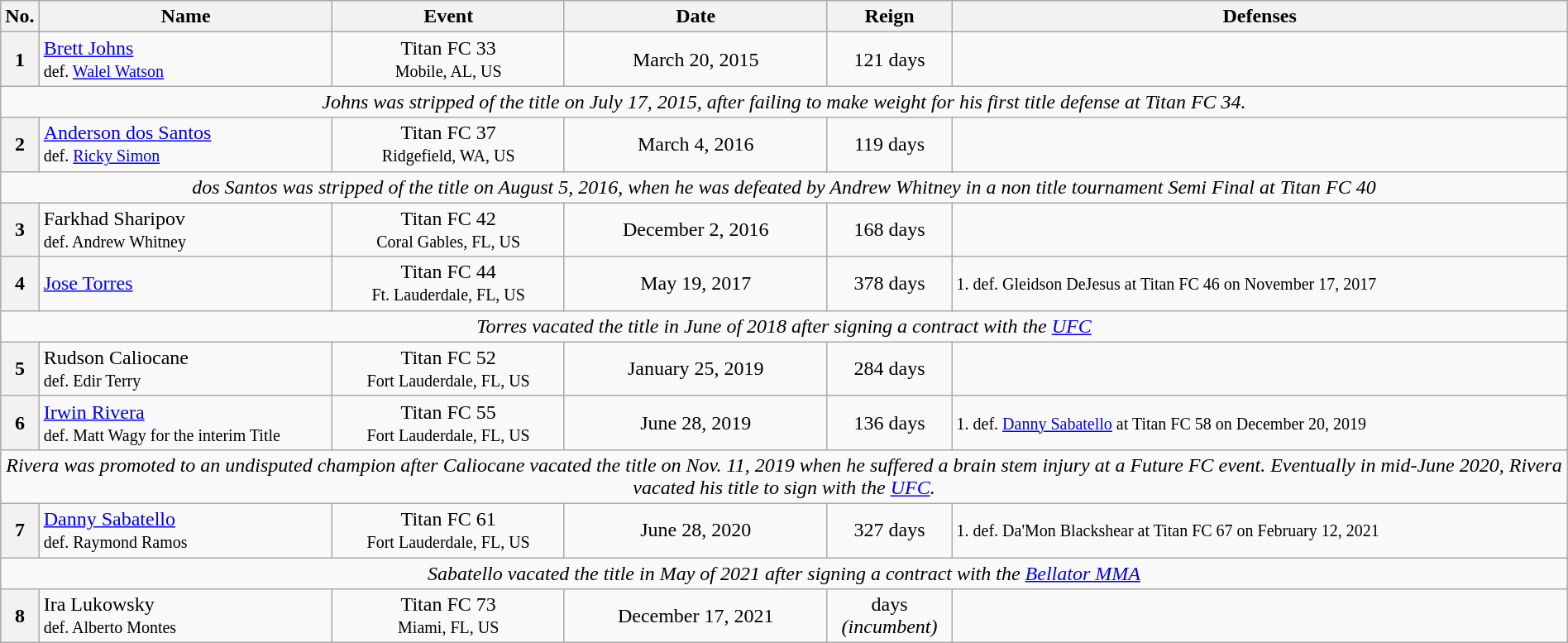<table class="wikitable" width=100%>
<tr>
<th width=1%>No.</th>
<th width=19%>Name</th>
<th width=15%>Event</th>
<th width=17%>Date</th>
<th width=8%>Reign</th>
<th width=40%>Defenses</th>
</tr>
<tr>
<th>1</th>
<td> <a href='#'>Brett Johns</a> <small> <br> def. <a href='#'>Walel Watson</a></small></td>
<td align=center>Titan FC 33 <br><small> Mobile, AL, US </small></td>
<td align=center>March 20, 2015</td>
<td align=center>121 days</td>
<td></td>
</tr>
<tr>
<td align="center" colspan="6"><em>Johns was stripped of the title on July 17, 2015, after failing to make weight for his first title defense at Titan FC 34.</em></td>
</tr>
<tr>
<th>2</th>
<td> <a href='#'>Anderson dos Santos</a> <small> <br> def. <a href='#'>Ricky Simon</a></small></td>
<td align=center>Titan FC 37 <br><small> Ridgefield, WA, US </small></td>
<td align=center>March 4, 2016</td>
<td align=center>119 days</td>
<td></td>
</tr>
<tr>
<td align="center" colspan="6"><em>dos Santos was stripped of the title on August 5, 2016, when he was defeated by Andrew Whitney in a non title tournament Semi Final at Titan FC 40</em></td>
</tr>
<tr>
<th>3</th>
<td> Farkhad Sharipov<br><small>def. Andrew Whitney</small></td>
<td align=center>Titan FC 42 <br><small> Coral Gables, FL, US</small></td>
<td align=center>December 2, 2016</td>
<td align=center>168 days</td>
<td></td>
</tr>
<tr>
<th>4</th>
<td> <a href='#'>Jose Torres</a></td>
<td align=center>Titan FC 44 <br><small>  Ft. Lauderdale, FL, US</small></td>
<td align=center>May 19, 2017</td>
<td align=center>378 days</td>
<td><small> 1. def. Gleidson DeJesus at Titan FC 46 on November 17, 2017 <br></small></td>
</tr>
<tr>
<td align="center" colspan="6"><em>Torres vacated the title in June of 2018 after signing a contract with the <a href='#'>UFC</a></em></td>
</tr>
<tr>
<th>5</th>
<td> Rudson Caliocane<br><small>def. Edir Terry</small></td>
<td align=center>Titan FC 52 <br><small> Fort Lauderdale, FL, US</small></td>
<td align=center>January 25, 2019</td>
<td align=center>284 days</td>
<td></td>
</tr>
<tr>
<th>6</th>
<td> <a href='#'>Irwin Rivera</a> <br><small>def. Matt Wagy for the interim Title</small></td>
<td align=center>Titan FC 55 <br><small> Fort Lauderdale, FL, US</small></td>
<td align=center>June 28, 2019</td>
<td align=center>136 days</td>
<td><small> 1. def. <a href='#'>Danny Sabatello</a> at Titan FC 58 on December 20, 2019 <br></small></td>
</tr>
<tr>
<td align="center" colspan="6"><em>Rivera was promoted to an undisputed champion after Caliocane vacated the title on Nov. 11, 2019 when he suffered a brain stem injury at a Future FC event. Eventually in mid-June 2020, Rivera vacated his title to sign with the <a href='#'>UFC</a>.</em></td>
</tr>
<tr>
<th>7</th>
<td> <a href='#'>Danny Sabatello</a><br><small>def. Raymond Ramos</small></td>
<td align=center>Titan FC 61 <br><small> Fort Lauderdale, FL, US</small></td>
<td align=center>June 28, 2020</td>
<td align=center>327 days</td>
<td><small> 1. def. Da'Mon Blackshear at Titan FC 67 on February 12, 2021 <br></small></td>
</tr>
<tr>
<td align="center" colspan="6"><em>Sabatello vacated the title in May of 2021 after signing a contract with the <a href='#'>Bellator MMA</a></em></td>
</tr>
<tr>
<th>8</th>
<td> Ira Lukowsky<br><small>def. Alberto Montes</small></td>
<td align=center>Titan FC 73 <br><small> Miami, FL, US</small></td>
<td align=center>December 17, 2021</td>
<td align=center> days<br><em>(incumbent)</em></td>
<td></td>
</tr>
</table>
